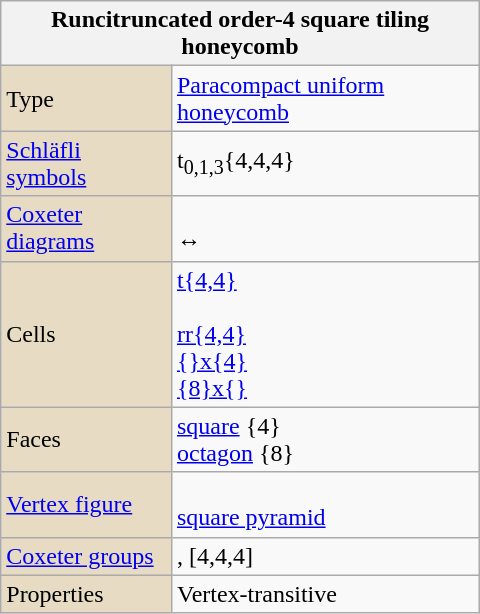<table class="wikitable" align="right" style="margin-left:10px" width="320">
<tr>
<th bgcolor=#e7dcc3 colspan=2>Runcitruncated order-4 square tiling honeycomb</th>
</tr>
<tr>
<td bgcolor=#e7dcc3>Type</td>
<td><a href='#'>Paracompact uniform honeycomb</a></td>
</tr>
<tr>
<td bgcolor=#e7dcc3><a href='#'>Schläfli symbols</a></td>
<td>t<sub>0,1,3</sub>{4,4,4}</td>
</tr>
<tr>
<td bgcolor=#e7dcc3><a href='#'>Coxeter diagrams</a></td>
<td><br> ↔ </td>
</tr>
<tr>
<td bgcolor=#e7dcc3>Cells</td>
<td><a href='#'>t{4,4}</a> <br><br><a href='#'>rr{4,4}</a> <br>
<a href='#'>{}x{4}</a> <br><a href='#'>{8}x{}</a> </td>
</tr>
<tr>
<td bgcolor=#e7dcc3>Faces</td>
<td><a href='#'>square</a> {4}<br><a href='#'>octagon</a> {8}</td>
</tr>
<tr>
<td bgcolor=#e7dcc3><a href='#'>Vertex figure</a></td>
<td><br><a href='#'>square pyramid</a></td>
</tr>
<tr>
<td bgcolor=#e7dcc3><a href='#'>Coxeter groups</a></td>
<td>, [4,4,4]</td>
</tr>
<tr>
<td bgcolor=#e7dcc3>Properties</td>
<td>Vertex-transitive</td>
</tr>
</table>
